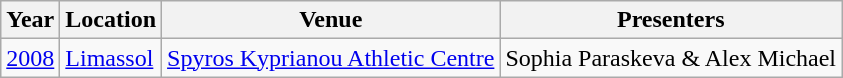<table class="wikitable">
<tr>
<th>Year</th>
<th>Location</th>
<th>Venue</th>
<th>Presenters</th>
</tr>
<tr>
<td><a href='#'>2008</a></td>
<td><a href='#'>Limassol</a></td>
<td><a href='#'>Spyros Kyprianou Athletic Centre</a></td>
<td>Sophia Paraskeva & Alex Michael</td>
</tr>
</table>
